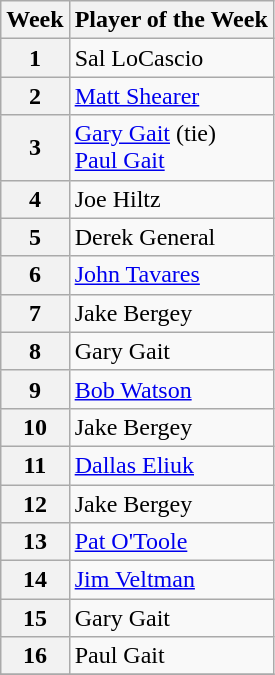<table class="wikitable">
<tr>
<th>Week</th>
<th>Player of the Week</th>
</tr>
<tr>
<th>1</th>
<td>Sal LoCascio</td>
</tr>
<tr>
<th>2</th>
<td><a href='#'>Matt Shearer</a></td>
</tr>
<tr>
<th>3</th>
<td><a href='#'>Gary Gait</a> (tie)<br><a href='#'>Paul Gait</a></td>
</tr>
<tr>
<th>4</th>
<td>Joe Hiltz</td>
</tr>
<tr>
<th>5</th>
<td>Derek General</td>
</tr>
<tr>
<th>6</th>
<td><a href='#'>John Tavares</a></td>
</tr>
<tr>
<th>7</th>
<td>Jake Bergey</td>
</tr>
<tr>
<th>8</th>
<td>Gary Gait</td>
</tr>
<tr>
<th>9</th>
<td><a href='#'>Bob Watson</a></td>
</tr>
<tr>
<th>10</th>
<td>Jake Bergey</td>
</tr>
<tr>
<th>11</th>
<td><a href='#'>Dallas Eliuk</a></td>
</tr>
<tr>
<th>12</th>
<td>Jake Bergey</td>
</tr>
<tr>
<th>13</th>
<td><a href='#'>Pat O'Toole</a></td>
</tr>
<tr>
<th>14</th>
<td><a href='#'>Jim Veltman</a></td>
</tr>
<tr>
<th>15</th>
<td>Gary Gait</td>
</tr>
<tr>
<th>16</th>
<td>Paul Gait</td>
</tr>
<tr>
</tr>
</table>
